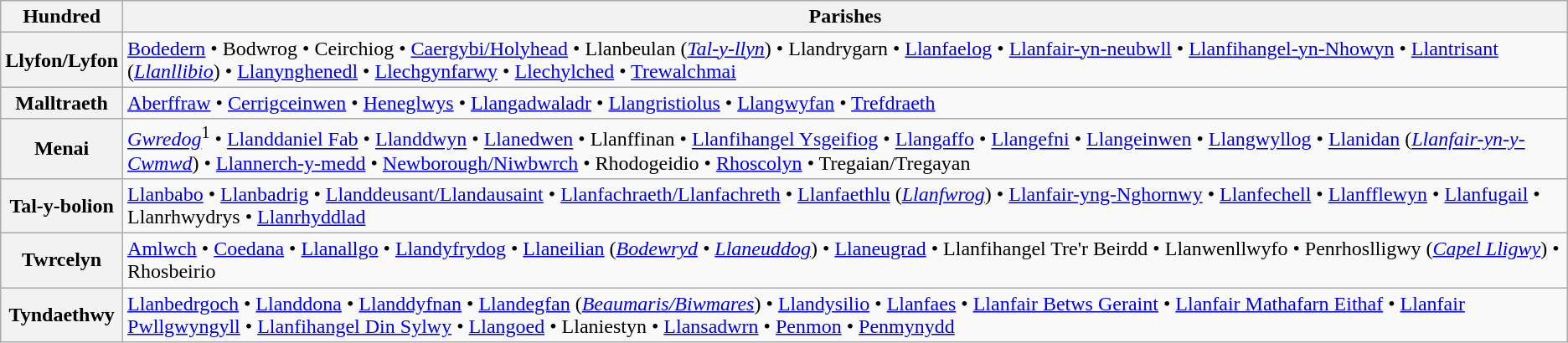<table class="wikitable">
<tr>
<th>Hundred</th>
<th>Parishes</th>
</tr>
<tr>
<th>Llyfon/Lyfon</th>
<td><a href='#'>Bodedern</a> • Bodwrog • Ceirchiog • <a href='#'>Caergybi/Holyhead</a> • Llanbeulan (<em><a href='#'>Tal-y-llyn</a></em>) • Llandrygarn • <a href='#'>Llanfaelog</a> • <a href='#'>Llanfair-yn-neubwll</a> • <a href='#'>Llanfihangel-yn-Nhowyn</a> • <a href='#'>Llantrisant</a> (<em><a href='#'>Llanllibio</a></em>) • <a href='#'>Llanynghenedl</a> • <a href='#'>Llechgynfarwy</a> • <a href='#'>Llechylched</a> • <a href='#'>Trewalchmai</a></td>
</tr>
<tr>
<th>Malltraeth</th>
<td><a href='#'>Aberffraw</a> • <a href='#'>Cerrigceinwen</a> • <a href='#'>Heneglwys</a> • <a href='#'>Llangadwaladr</a> • <a href='#'>Llangristiolus</a> • <a href='#'>Llangwyfan</a> • <a href='#'>Trefdraeth</a></td>
</tr>
<tr>
<th>Menai</th>
<td><em><a href='#'>Gwredog</a></em><sup>1</sup> • <a href='#'>Llanddaniel Fab</a> • <a href='#'>Llanddwyn</a> • <a href='#'>Llanedwen</a> • Llanffinan • <a href='#'>Llanfihangel Ysgeifiog</a> • <a href='#'>Llangaffo</a> • <a href='#'>Llangefni</a> • <a href='#'>Llangeinwen</a> • <a href='#'>Llangwyllog</a> • <a href='#'>Llanidan</a> (<em><a href='#'>Llanfair-yn-y-Cwmwd</a></em>) • <a href='#'>Llannerch-y-medd</a> • <a href='#'>Newborough/Niwbwrch</a> • Rhodogeidio • <a href='#'>Rhoscolyn</a> • Tregaian/Tregayan</td>
</tr>
<tr>
<th>Tal-y-bolion</th>
<td><a href='#'>Llanbabo</a> • <a href='#'>Llanbadrig</a> • <a href='#'>Llanddeusant/Llandausaint</a> • <a href='#'>Llanfachraeth/Llanfachreth</a> • <a href='#'>Llanfaethlu</a> (<a href='#'><em>Llanfwrog</em></a>) • <a href='#'>Llanfair-yng-Nghornwy</a> • <a href='#'>Llanfechell</a> • <a href='#'>Llanfflewyn</a> • <a href='#'>Llanfugail</a> • Llanrhwydrys • <a href='#'>Llanrhyddlad</a></td>
</tr>
<tr>
<th>Twrcelyn</th>
<td><a href='#'>Amlwch</a> • <a href='#'>Coedana</a> • <a href='#'>Llanallgo</a> • <a href='#'>Llandyfrydog</a> • <a href='#'>Llaneilian</a> (<em><a href='#'>Bodewryd</a> • <a href='#'>Llaneuddog</a></em>) • <a href='#'>Llaneugrad</a> • Llanfihangel Tre'r Beirdd • Llanwenllwyfo • Penrhoslligwy (<em><a href='#'>Capel Lligwy</a></em>) • Rhosbeirio</td>
</tr>
<tr>
<th>Tyndaethwy</th>
<td><a href='#'>Llanbedrgoch</a> • <a href='#'>Llanddona</a> • <a href='#'>Llanddyfnan</a> • <a href='#'>Llandegfan</a> (<em><a href='#'>Beaumaris/Biwmares</a></em>) • <a href='#'>Llandysilio</a> • <a href='#'>Llanfaes</a> • <a href='#'>Llanfair Betws Geraint</a> • <a href='#'>Llanfair Mathafarn Eithaf</a> • <a href='#'>Llanfair Pwllgwyngyll</a> • <a href='#'>Llanfihangel Din Sylwy</a> • <a href='#'>Llangoed</a> • Llaniestyn • <a href='#'>Llansadwrn</a> • <a href='#'>Penmon</a> • <a href='#'>Penmynydd</a></td>
</tr>
</table>
